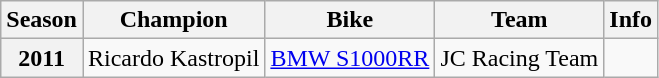<table class="wikitable">
<tr>
<th>Season</th>
<th>Champion</th>
<th>Bike</th>
<th>Team</th>
<th>Info</th>
</tr>
<tr>
<th>2011</th>
<td> Ricardo Kastropil</td>
<td> <a href='#'>BMW S1000RR</a></td>
<td> JC Racing Team</td>
<td></td>
</tr>
</table>
